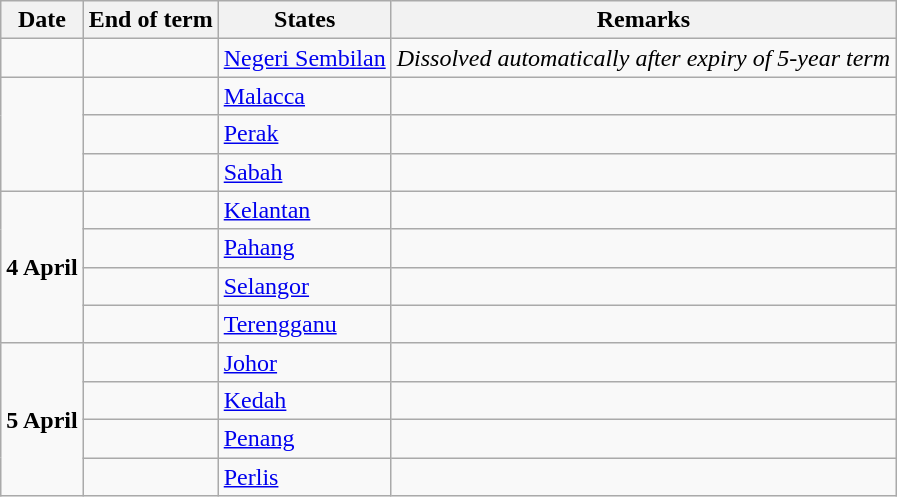<table class="wikitable">
<tr>
<th>Date</th>
<th>End of term</th>
<th>States</th>
<th>Remarks</th>
</tr>
<tr>
<td></td>
<td></td>
<td> <a href='#'>Negeri Sembilan</a></td>
<td><em>Dissolved automatically after expiry of 5-year term</em></td>
</tr>
<tr>
<td rowspan="3"></td>
<td></td>
<td> <a href='#'>Malacca</a></td>
<td></td>
</tr>
<tr>
<td></td>
<td> <a href='#'>Perak</a></td>
<td></td>
</tr>
<tr>
<td></td>
<td> <a href='#'>Sabah</a></td>
<td></td>
</tr>
<tr>
<td rowspan="4" style="text-align:center;"><strong>4 April</strong></td>
<td></td>
<td> <a href='#'>Kelantan</a></td>
<td></td>
</tr>
<tr>
<td></td>
<td> <a href='#'>Pahang</a></td>
<td></td>
</tr>
<tr>
<td></td>
<td> <a href='#'>Selangor</a></td>
<td></td>
</tr>
<tr>
<td></td>
<td> <a href='#'>Terengganu</a></td>
<td></td>
</tr>
<tr>
<td rowspan="4" style="text-align:center;"><strong>5 April</strong></td>
<td></td>
<td> <a href='#'>Johor</a></td>
<td></td>
</tr>
<tr>
<td></td>
<td> <a href='#'>Kedah</a></td>
<td></td>
</tr>
<tr>
<td></td>
<td> <a href='#'>Penang</a></td>
<td></td>
</tr>
<tr>
<td></td>
<td> <a href='#'>Perlis</a></td>
<td></td>
</tr>
</table>
